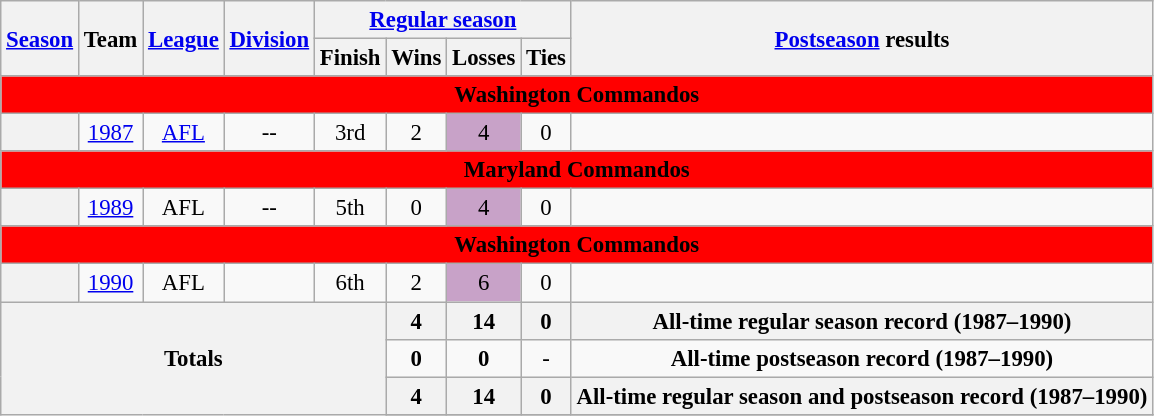<table class="wikitable" style="font-size: 95%;">
<tr>
<th rowspan="2"><a href='#'>Season</a></th>
<th rowspan="2">Team</th>
<th rowspan="2"><a href='#'>League</a></th>
<th rowspan="2"><a href='#'>Division</a></th>
<th colspan="4"><a href='#'>Regular season</a></th>
<th rowspan="2"><a href='#'>Postseason</a> results</th>
</tr>
<tr>
<th>Finish</th>
<th>Wins</th>
<th>Losses</th>
<th>Ties</th>
</tr>
<tr>
<td align="center" Colspan="15" style="background: red"><span><strong>Washington Commandos</strong></span></td>
</tr>
<tr background:#fcc;">
<th style="text-align:center;"></th>
<td style="text-align:center;"><a href='#'>1987</a></td>
<td style="text-align:center;"><a href='#'>AFL</a></td>
<td style="text-align:center;">--</td>
<td style="text-align:center;">3rd</td>
<td style="text-align:center;">2</td>
<td style="text-align:center; background:#c8a2c8;">4</td>
<td style="text-align:center;">0</td>
<td></td>
</tr>
<tr>
<td align="center" Colspan="15" style="background: red"><span><strong>Maryland Commandos</strong></span></td>
</tr>
<tr background:#fcc;">
<th style="text-align:center;"></th>
<td style="text-align:center;"><a href='#'>1989</a></td>
<td style="text-align:center;">AFL</td>
<td style="text-align:center;">--</td>
<td style="text-align:center;">5th</td>
<td style="text-align:center;">0</td>
<td style="text-align:center; background:#c8a2c8;">4</td>
<td style="text-align:center;">0</td>
<td></td>
</tr>
<tr>
<td align="center" Colspan="15" style="background: red"><span><strong>Washington Commandos</strong></span></td>
</tr>
<tr background:#fcc;">
<th style="text-align:center;"></th>
<td style="text-align:center;"><a href='#'>1990</a></td>
<td style="text-align:center;">AFL</td>
<td style="text-align:center;"></td>
<td style="text-align:center;">6th</td>
<td style="text-align:center;">2</td>
<td style="text-align:center; background:#c8a2c8;">6</td>
<td style="text-align:center;">0</td>
<td></td>
</tr>
<tr>
<th style="text-align:center;" rowspan="5" colspan="5">Totals</th>
<th style="text-align:center;"><strong>4</strong></th>
<th style="text-align:center;"><strong>14</strong></th>
<th style="text-align:center;"><strong>0</strong></th>
<th style="text-align:center;" colspan="3"><strong>All-time regular season record (1987–1990)</strong></th>
</tr>
<tr style="text-align:center;">
<td><strong>0</strong></td>
<td><strong>0</strong></td>
<td>-</td>
<td colspan="3"><strong>All-time postseason record (1987–1990)</strong></td>
</tr>
<tr>
<th style="text-align:center;"><strong>4</strong></th>
<th style="text-align:center;"><strong>14</strong></th>
<th style="text-align:center;"><strong>0</strong></th>
<th style="text-align:center;" colspan="3"><strong>All-time regular season and postseason record (1987–1990)</strong></th>
</tr>
<tr>
</tr>
</table>
